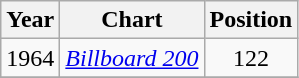<table class="wikitable">
<tr>
<th align="left">Year</th>
<th align="left">Chart</th>
<th align="left">Position</th>
</tr>
<tr>
<td align="left">1964</td>
<td align="center"><em><a href='#'>Billboard 200</a></em></td>
<td align="center">122</td>
</tr>
<tr>
</tr>
</table>
